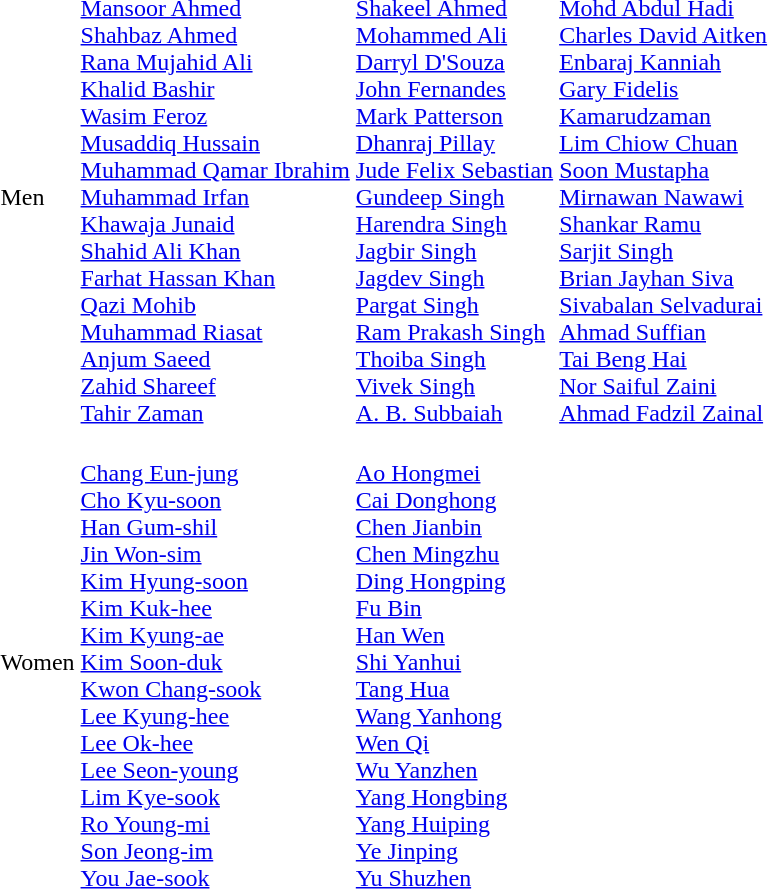<table>
<tr>
<td>Men<br></td>
<td><br><a href='#'>Mansoor Ahmed</a><br><a href='#'>Shahbaz Ahmed</a><br><a href='#'>Rana Mujahid Ali</a><br><a href='#'>Khalid Bashir</a><br><a href='#'>Wasim Feroz</a><br><a href='#'>Musaddiq Hussain</a><br><a href='#'>Muhammad Qamar Ibrahim</a><br><a href='#'>Muhammad Irfan</a><br><a href='#'>Khawaja Junaid</a><br><a href='#'>Shahid Ali Khan</a><br><a href='#'>Farhat Hassan Khan</a><br><a href='#'>Qazi Mohib</a><br><a href='#'>Muhammad Riasat</a><br><a href='#'>Anjum Saeed</a><br><a href='#'>Zahid Shareef</a><br><a href='#'>Tahir Zaman</a></td>
<td><br><a href='#'>Shakeel Ahmed</a><br><a href='#'>Mohammed Ali</a><br><a href='#'>Darryl D'Souza</a><br><a href='#'>John Fernandes</a><br><a href='#'>Mark Patterson</a><br><a href='#'>Dhanraj Pillay</a><br><a href='#'>Jude Felix Sebastian</a><br><a href='#'>Gundeep Singh</a><br><a href='#'>Harendra Singh</a><br><a href='#'>Jagbir Singh</a><br><a href='#'>Jagdev Singh</a><br><a href='#'>Pargat Singh</a><br><a href='#'>Ram Prakash Singh</a><br><a href='#'>Thoiba Singh</a><br><a href='#'>Vivek Singh</a><br><a href='#'>A. B. Subbaiah</a></td>
<td><br><a href='#'>Mohd Abdul Hadi</a><br><a href='#'>Charles David Aitken</a><br><a href='#'>Enbaraj Kanniah</a><br><a href='#'>Gary Fidelis</a><br><a href='#'>Kamarudzaman</a><br><a href='#'>Lim Chiow Chuan</a><br><a href='#'>Soon Mustapha</a><br><a href='#'>Mirnawan Nawawi</a><br><a href='#'>Shankar Ramu</a><br><a href='#'>Sarjit Singh</a><br><a href='#'>Brian Jayhan Siva</a><br><a href='#'>Sivabalan Selvadurai</a><br><a href='#'>Ahmad Suffian</a><br><a href='#'>Tai Beng Hai</a><br><a href='#'>Nor Saiful Zaini</a><br><a href='#'>Ahmad Fadzil Zainal</a></td>
</tr>
<tr>
<td>Women<br></td>
<td><br><a href='#'>Chang Eun-jung</a><br><a href='#'>Cho Kyu-soon</a><br><a href='#'>Han Gum-shil</a><br><a href='#'>Jin Won-sim</a><br><a href='#'>Kim Hyung-soon</a><br><a href='#'>Kim Kuk-hee</a><br><a href='#'>Kim Kyung-ae</a><br><a href='#'>Kim Soon-duk</a><br><a href='#'>Kwon Chang-sook</a><br><a href='#'>Lee Kyung-hee</a><br><a href='#'>Lee Ok-hee</a><br><a href='#'>Lee Seon-young</a><br><a href='#'>Lim Kye-sook</a><br><a href='#'>Ro Young-mi</a><br><a href='#'>Son Jeong-im</a><br><a href='#'>You Jae-sook</a></td>
<td><br><a href='#'>Ao Hongmei</a><br><a href='#'>Cai Donghong</a><br><a href='#'>Chen Jianbin</a><br><a href='#'>Chen Mingzhu</a><br><a href='#'>Ding Hongping</a><br><a href='#'>Fu Bin</a><br><a href='#'>Han Wen</a><br><a href='#'>Shi Yanhui</a><br><a href='#'>Tang Hua</a><br><a href='#'>Wang Yanhong</a><br><a href='#'>Wen Qi</a><br><a href='#'>Wu Yanzhen</a><br><a href='#'>Yang Hongbing</a><br><a href='#'>Yang Huiping</a><br><a href='#'>Ye Jinping</a><br><a href='#'>Yu Shuzhen</a></td>
<td valign=top></td>
</tr>
</table>
